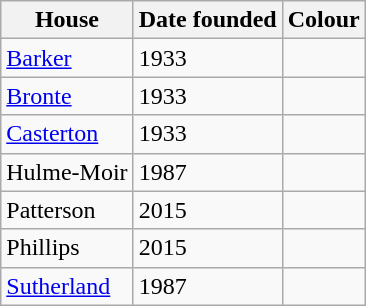<table class="wikitable">
<tr>
<th>House</th>
<th>Date founded</th>
<th>Colour</th>
</tr>
<tr>
<td><a href='#'>Barker</a></td>
<td>1933</td>
<td></td>
</tr>
<tr>
<td><a href='#'>Bronte</a></td>
<td>1933</td>
<td></td>
</tr>
<tr>
<td><a href='#'>Casterton</a></td>
<td>1933</td>
<td></td>
</tr>
<tr>
<td>Hulme-Moir</td>
<td>1987</td>
<td></td>
</tr>
<tr>
<td>Patterson</td>
<td>2015</td>
<td></td>
</tr>
<tr>
<td>Phillips</td>
<td>2015</td>
<td></td>
</tr>
<tr>
<td><a href='#'>Sutherland</a></td>
<td>1987</td>
<td></td>
</tr>
</table>
